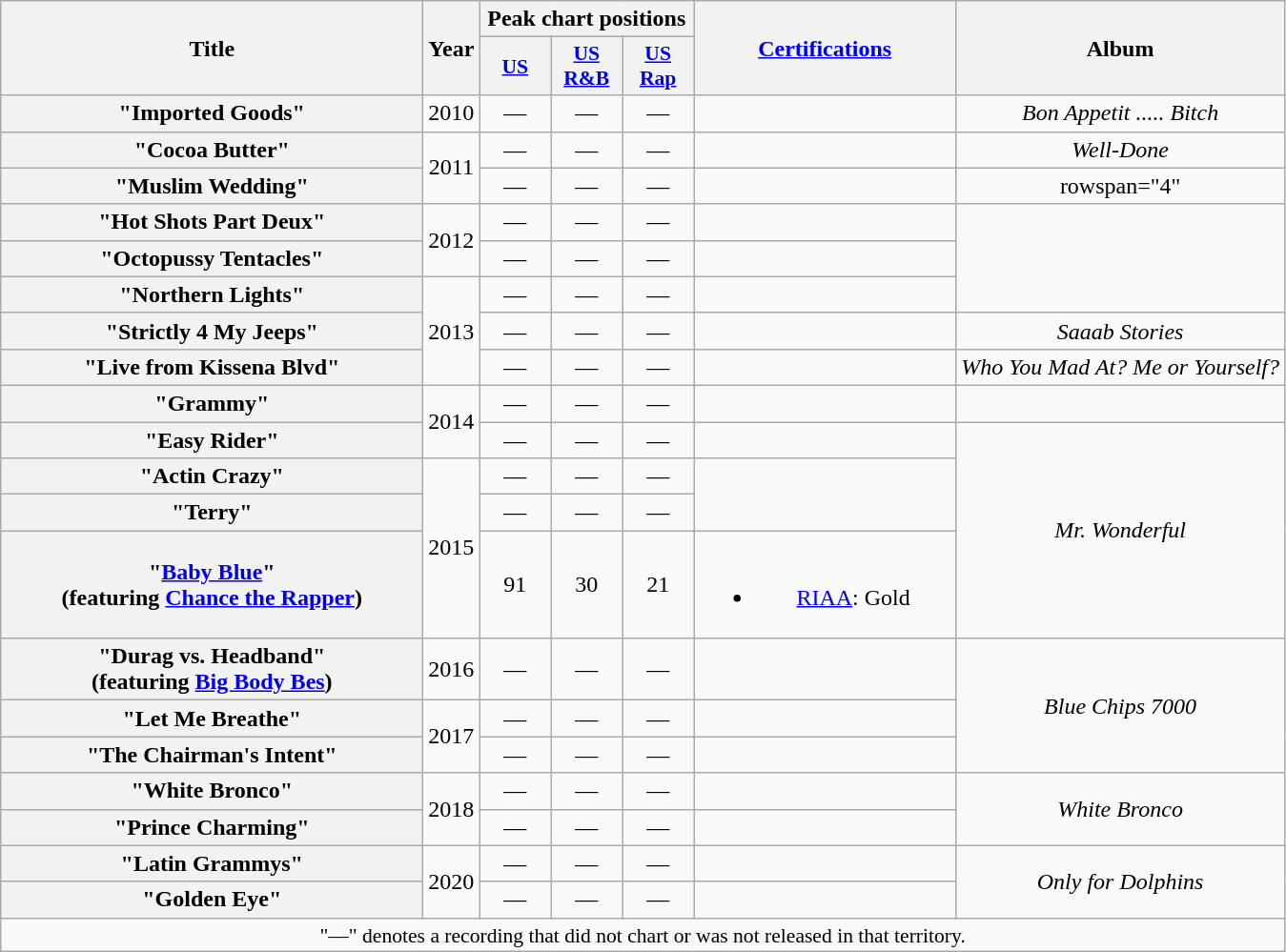<table class="wikitable plainrowheaders" style="text-align:center;">
<tr>
<th scope="col" rowspan="2" style="width:18em;">Title</th>
<th scope="col" rowspan="2">Year</th>
<th scope="col" colspan="3">Peak chart positions</th>
<th scope="col" rowspan="2" style="width:11em;"><a href='#'>Certifications</a></th>
<th scope="col" rowspan="2">Album</th>
</tr>
<tr>
<th scope="col" style="width:3em;font-size:90%;"><a href='#'>US</a><br></th>
<th scope="col" style="width:3em;font-size:90%;"><a href='#'>US R&B</a><br></th>
<th scope="col" style="width:3em;font-size:90%;"><a href='#'>US Rap</a><br></th>
</tr>
<tr>
<th scope="row">"Imported Goods"</th>
<td>2010</td>
<td>—</td>
<td>—</td>
<td>—</td>
<td></td>
<td><em>Bon Appetit ..... Bitch</em></td>
</tr>
<tr>
<th scope="row">"Cocoa Butter"<br></th>
<td rowspan="2">2011</td>
<td>—</td>
<td>—</td>
<td>—</td>
<td></td>
<td><em>Well-Done</em></td>
</tr>
<tr>
<th scope="row">"Muslim Wedding"</th>
<td>—</td>
<td>—</td>
<td>—</td>
<td></td>
<td>rowspan="4" </td>
</tr>
<tr>
<th scope="row">"Hot Shots Part Deux"<br></th>
<td rowspan="2">2012</td>
<td>—</td>
<td>—</td>
<td>—</td>
<td></td>
</tr>
<tr>
<th scope="row">"Octopussy Tentacles"<br></th>
<td>—</td>
<td>—</td>
<td>—</td>
<td></td>
</tr>
<tr>
<th scope="row">"Northern Lights"<br></th>
<td rowspan="3">2013</td>
<td>—</td>
<td>—</td>
<td>—</td>
<td></td>
</tr>
<tr>
<th scope="row">"Strictly 4 My Jeeps"</th>
<td>—</td>
<td>—</td>
<td>—</td>
<td></td>
<td><em>Saaab Stories</em></td>
</tr>
<tr>
<th scope="row">"Live from Kissena Blvd"<br></th>
<td>—</td>
<td>—</td>
<td>—</td>
<td></td>
<td><em>Who You Mad At? Me or Yourself?</em></td>
</tr>
<tr>
<th scope="row">"Grammy"<br></th>
<td rowspan="2">2014</td>
<td>—</td>
<td>—</td>
<td>—</td>
<td></td>
<td></td>
</tr>
<tr>
<th scope="row">"Easy Rider"</th>
<td>—</td>
<td>—</td>
<td>—</td>
<td></td>
<td rowspan="4"><em>Mr. Wonderful</em></td>
</tr>
<tr>
<th scope="row">"Actin Crazy"</th>
<td rowspan="3">2015</td>
<td>—</td>
<td>—</td>
<td>—</td>
</tr>
<tr>
<th scope="row">"Terry"</th>
<td>—</td>
<td>—</td>
<td>—</td>
</tr>
<tr>
<th scope="row">"<a href='#'>Baby Blue</a>" <br><span>(featuring <a href='#'>Chance the Rapper</a>)</span></th>
<td>91</td>
<td>30</td>
<td>21</td>
<td><br><ul><li><a href='#'>RIAA</a>: Gold</li></ul></td>
</tr>
<tr>
<th scope="row">"Durag vs. Headband"<br><span>(featuring <a href='#'>Big Body Bes</a>)</span></th>
<td>2016</td>
<td>—</td>
<td>—</td>
<td>—</td>
<td></td>
<td rowspan="3"><em>Blue Chips 7000</em></td>
</tr>
<tr>
<th scope="row">"Let Me Breathe"</th>
<td rowspan="2">2017</td>
<td>—</td>
<td>—</td>
<td>—</td>
<td></td>
</tr>
<tr>
<th scope="row">"The Chairman's Intent"</th>
<td>—</td>
<td>—</td>
<td>—</td>
<td></td>
</tr>
<tr>
<th scope="row">"White Bronco"</th>
<td rowspan="2">2018</td>
<td>—</td>
<td>—</td>
<td>—</td>
<td></td>
<td rowspan="2"><em>White Bronco</em></td>
</tr>
<tr>
<th scope="row">"Prince Charming"</th>
<td>—</td>
<td>—</td>
<td>—</td>
<td></td>
</tr>
<tr>
<th scope="row">"Latin Grammys"</th>
<td rowspan="2">2020</td>
<td>—</td>
<td>—</td>
<td>—</td>
<td></td>
<td rowspan="2"><em>Only for Dolphins</em></td>
</tr>
<tr>
<th scope="row">"Golden Eye"</th>
<td>—</td>
<td>—</td>
<td>—</td>
<td></td>
</tr>
<tr>
<td colspan="13" style="font-size:90%">"—" denotes a recording that did not chart or was not released in that territory.</td>
</tr>
</table>
